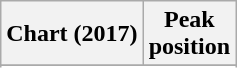<table class="wikitable sortable plainrowheaders" style="text-align:center">
<tr>
<th scope="col">Chart (2017)</th>
<th scope="col">Peak<br>position</th>
</tr>
<tr>
</tr>
<tr>
</tr>
</table>
